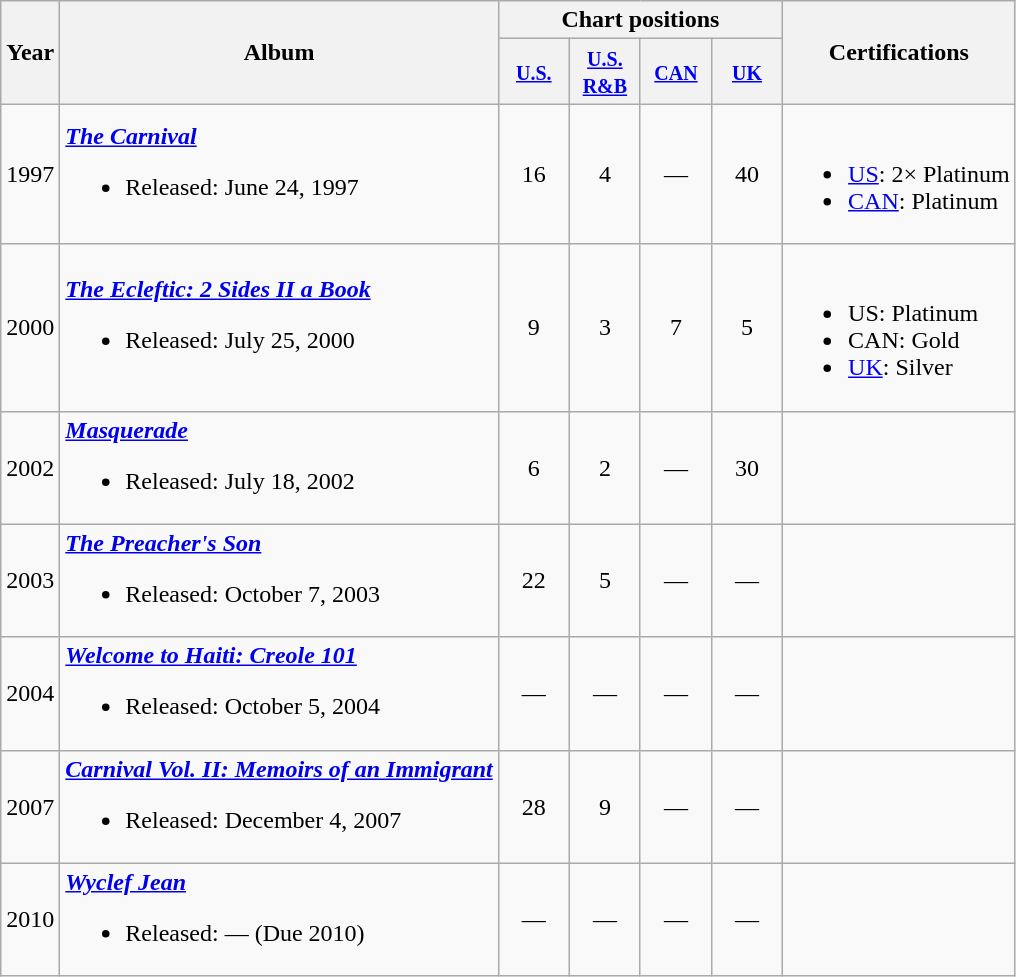<table class="wikitable">
<tr>
<th rowspan="2">Year</th>
<th rowspan="2">Album</th>
<th colspan="4">Chart positions</th>
<th rowspan="2">Certifications</th>
</tr>
<tr>
<th style="text-align:center; width:40px;"><small><a href='#'>U.S.</a></small></th>
<th style="text-align:center; width:40px;"><small><a href='#'>U.S. R&B</a></small></th>
<th style="text-align:center; width:40px;"><small><a href='#'>CAN</a></small></th>
<th style="text-align:center; width:40px;"><small><a href='#'>UK</a></small></th>
</tr>
<tr>
<td>1997</td>
<td><strong><em><a href='#'>The Carnival</a></em></strong><br><ul><li>Released: June 24, 1997</li></ul></td>
<td style="text-align:center;">16</td>
<td style="text-align:center;">4</td>
<td style="text-align:center;">—</td>
<td style="text-align:center;">40</td>
<td><br><ul><li><a href='#'>US</a>: 2× Platinum</li><li><a href='#'>CAN</a>: Platinum</li></ul></td>
</tr>
<tr>
<td>2000</td>
<td><strong><em><a href='#'>The Ecleftic: 2 Sides II a Book</a></em></strong><br><ul><li>Released: July 25, 2000</li></ul></td>
<td style="text-align:center;">9</td>
<td style="text-align:center;">3</td>
<td style="text-align:center;">7</td>
<td style="text-align:center;">5</td>
<td><br><ul><li>US: Platinum</li><li>CAN: Gold</li><li><a href='#'>UK</a>: Silver</li></ul></td>
</tr>
<tr>
<td>2002</td>
<td><strong><em><a href='#'>Masquerade</a></em></strong><br><ul><li>Released: July 18, 2002</li></ul></td>
<td style="text-align:center;">6</td>
<td style="text-align:center;">2</td>
<td style="text-align:center;">—</td>
<td style="text-align:center;">30</td>
<td></td>
</tr>
<tr>
<td>2003</td>
<td><strong><em><a href='#'>The Preacher's Son</a></em></strong><br><ul><li>Released: October 7, 2003</li></ul></td>
<td style="text-align:center;">22</td>
<td style="text-align:center;">5</td>
<td style="text-align:center;">—</td>
<td style="text-align:center;">—</td>
<td></td>
</tr>
<tr>
<td>2004</td>
<td><strong><em><a href='#'>Welcome to Haiti: Creole 101</a></em></strong><br><ul><li>Released: October 5, 2004</li></ul></td>
<td style="text-align:center;">—</td>
<td style="text-align:center;">—</td>
<td style="text-align:center;">—</td>
<td style="text-align:center;">—</td>
<td></td>
</tr>
<tr>
<td>2007</td>
<td><strong><em><a href='#'>Carnival Vol. II: Memoirs of an Immigrant</a></em></strong><br><ul><li>Released: December 4, 2007</li></ul></td>
<td style="text-align:center;">28</td>
<td style="text-align:center;">9</td>
<td style="text-align:center;">—</td>
<td style="text-align:center;">—</td>
<td></td>
</tr>
<tr>
<td>2010</td>
<td><strong><em><a href='#'>Wyclef Jean</a></em></strong><br><ul><li>Released: — (Due 2010)</li></ul></td>
<td style="text-align:center;">—</td>
<td style="text-align:center;">—</td>
<td style="text-align:center;">—</td>
<td style="text-align:center;">—</td>
<td></td>
</tr>
</table>
